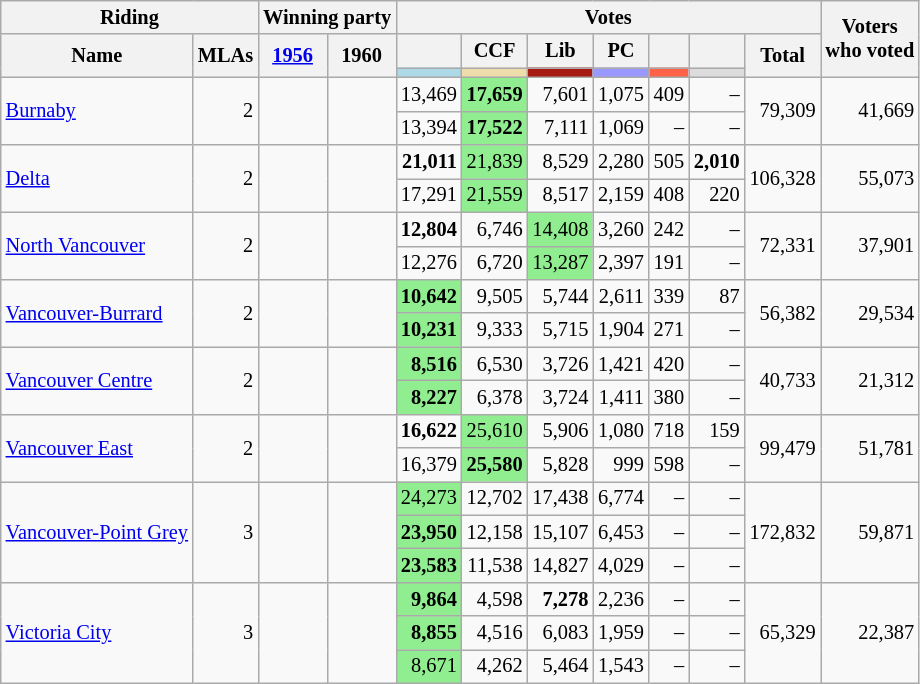<table class="wikitable" style="text-align:right; font-size:85%">
<tr>
<th colspan="2">Riding</th>
<th scope="col" colspan="2">Winning party</th>
<th scope="col" colspan="7">Votes</th>
<th rowspan="3" scope="col">Voters<br>who voted</th>
</tr>
<tr>
<th rowspan="2">Name</th>
<th rowspan="2">MLAs</th>
<th rowspan="2"><strong><a href='#'>1956</a></strong></th>
<th rowspan="2">1960</th>
<th scope="col"></th>
<th scope="col">CCF</th>
<th scope="col">Lib</th>
<th scope="col">PC</th>
<th scope="col"></th>
<th scope="col"></th>
<th rowspan="2" scope="col">Total</th>
</tr>
<tr>
<th scope="col" style="background-color:#ADD8E6;"></th>
<th scope="col" style="background-color:#EEDDAA;"></th>
<th scope="col" style="background-color:#A51B12;"></th>
<th scope="col" style="background-color:#9999FF;"></th>
<th scope="col" style="background-color:#FF6347;"></th>
<th scope="col" style="background-color:#DCDCDC;"></th>
</tr>
<tr>
<td rowspan="2" style="text-align:left"><a href='#'>Burnaby</a></td>
<td rowspan="2">2</td>
<td rowspan="2"></td>
<td rowspan="2"></td>
<td>13,469</td>
<td style="background-color:lightgreen;"><strong>17,659</strong></td>
<td>7,601</td>
<td>1,075</td>
<td>409</td>
<td>–</td>
<td rowspan="2">79,309</td>
<td rowspan="2">41,669</td>
</tr>
<tr>
<td>13,394</td>
<td style="background-color:lightgreen;"><strong>17,522</strong></td>
<td>7,111</td>
<td>1,069</td>
<td>–</td>
<td>–</td>
</tr>
<tr>
<td rowspan="2" style="text-align:left"><a href='#'>Delta</a></td>
<td rowspan="2">2</td>
<td rowspan="2"></td>
<td rowspan="2"></td>
<td><strong>21,011</strong></td>
<td style="background-color:lightgreen;">21,839</td>
<td>8,529</td>
<td>2,280</td>
<td>505</td>
<td><strong>2,010</strong></td>
<td rowspan="2">106,328</td>
<td rowspan="2">55,073</td>
</tr>
<tr>
<td>17,291</td>
<td style="background-color:lightgreen;">21,559</td>
<td>8,517</td>
<td>2,159</td>
<td>408</td>
<td>220</td>
</tr>
<tr>
<td rowspan="2" style="text-align:left"><a href='#'>North Vancouver</a></td>
<td rowspan="2">2</td>
<td rowspan="2"></td>
<td rowspan="2"></td>
<td><strong>12,804</strong></td>
<td>6,746</td>
<td style="background-color:lightgreen;">14,408</td>
<td>3,260</td>
<td>242</td>
<td>–</td>
<td rowspan="2">72,331</td>
<td rowspan="2">37,901</td>
</tr>
<tr>
<td>12,276</td>
<td>6,720</td>
<td style="background-color:lightgreen;">13,287</td>
<td>2,397</td>
<td>191</td>
<td>–</td>
</tr>
<tr>
<td rowspan="2" style="text-align:left"><a href='#'>Vancouver-Burrard</a></td>
<td rowspan="2">2</td>
<td rowspan="2"></td>
<td rowspan="2"></td>
<td style="background-color:lightgreen;"><strong>10,642</strong></td>
<td>9,505</td>
<td>5,744</td>
<td>2,611</td>
<td>339</td>
<td>87</td>
<td rowspan="2">56,382</td>
<td rowspan="2">29,534</td>
</tr>
<tr>
<td style="background-color:lightgreen;"><strong>10,231</strong></td>
<td>9,333</td>
<td>5,715</td>
<td>1,904</td>
<td>271</td>
<td>–</td>
</tr>
<tr>
<td rowspan="2" style="text-align:left"><a href='#'>Vancouver Centre</a></td>
<td rowspan="2">2</td>
<td rowspan="2"></td>
<td rowspan="2"></td>
<td style="background-color:lightgreen;"><strong>8,516</strong></td>
<td>6,530</td>
<td>3,726</td>
<td>1,421</td>
<td>420</td>
<td>–</td>
<td rowspan="2">40,733</td>
<td rowspan="2">21,312</td>
</tr>
<tr>
<td style="background-color:lightgreen;"><strong>8,227</strong></td>
<td>6,378</td>
<td>3,724</td>
<td>1,411</td>
<td>380</td>
<td>–</td>
</tr>
<tr – ||>
<td rowspan="2" style="text-align:left"><a href='#'>Vancouver East</a></td>
<td rowspan="2">2</td>
<td rowspan="2"></td>
<td rowspan="2"></td>
<td><strong>16,622</strong></td>
<td style="background-color:lightgreen;">25,610</td>
<td>5,906</td>
<td>1,080</td>
<td>718</td>
<td>159</td>
<td rowspan="2">99,479</td>
<td rowspan="2">51,781</td>
</tr>
<tr>
<td>16,379</td>
<td style="background-color:lightgreen;"><strong>25,580</strong></td>
<td>5,828</td>
<td>999</td>
<td>598</td>
<td>–</td>
</tr>
<tr>
<td rowspan="3" style="text-align:left"><a href='#'>Vancouver-Point Grey</a></td>
<td rowspan="3">3</td>
<td rowspan="3"></td>
<td rowspan="3"></td>
<td style="background-color:lightgreen;">24,273</td>
<td>12,702</td>
<td>17,438</td>
<td>6,774</td>
<td>–</td>
<td>–</td>
<td rowspan="3">172,832</td>
<td rowspan="3">59,871</td>
</tr>
<tr>
<td style="background-color:lightgreen;"><strong>23,950</strong></td>
<td>12,158</td>
<td>15,107</td>
<td>6,453</td>
<td>–</td>
<td>–</td>
</tr>
<tr>
<td style="background-color:lightgreen;"><strong>23,583</strong></td>
<td>11,538</td>
<td>14,827</td>
<td>4,029</td>
<td>–</td>
<td>–</td>
</tr>
<tr>
<td rowspan="3" style="text-align:left"><a href='#'>Victoria City</a></td>
<td rowspan="3">3</td>
<td rowspan="3"></td>
<td rowspan="3"></td>
<td style="background-color:lightgreen;"><strong>9,864</strong></td>
<td>4,598</td>
<td><strong>7,278</strong></td>
<td>2,236</td>
<td>–</td>
<td>–</td>
<td rowspan="3">65,329</td>
<td rowspan="3">22,387</td>
</tr>
<tr>
<td style="background-color:lightgreen;"><strong>8,855</strong></td>
<td>4,516</td>
<td>6,083</td>
<td>1,959</td>
<td>–</td>
<td>–</td>
</tr>
<tr>
<td style="background-color:lightgreen;">8,671</td>
<td>4,262</td>
<td>5,464</td>
<td>1,543</td>
<td>–</td>
<td>–</td>
</tr>
</table>
